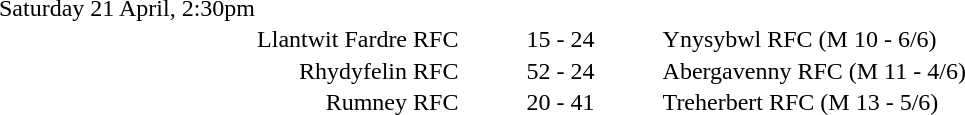<table style="width:70%;" cellspacing="1">
<tr>
<th width=35%></th>
<th width=15%></th>
<th></th>
</tr>
<tr>
<td>Saturday 21 April, 2:30pm</td>
</tr>
<tr>
<td align=right>Llantwit Fardre RFC</td>
<td align=center>15 - 24</td>
<td>Ynysybwl RFC (M 10 - 6/6)</td>
</tr>
<tr>
<td align=right>Rhydyfelin RFC</td>
<td align=center>52 - 24</td>
<td>Abergavenny RFC (M 11 - 4/6)</td>
</tr>
<tr>
<td align=right>Rumney RFC</td>
<td align=center>20 - 41</td>
<td>Treherbert RFC (M 13 - 5/6)</td>
</tr>
</table>
